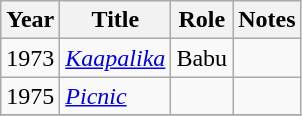<table class="wikitable sortable">
<tr>
<th>Year</th>
<th>Title</th>
<th>Role</th>
<th class="unsortable">Notes</th>
</tr>
<tr>
<td>1973</td>
<td><em><a href='#'>Kaapalika</a></em></td>
<td>Babu</td>
<td></td>
</tr>
<tr>
<td>1975</td>
<td><em><a href='#'>Picnic</a></em></td>
<td></td>
<td></td>
</tr>
<tr>
</tr>
</table>
